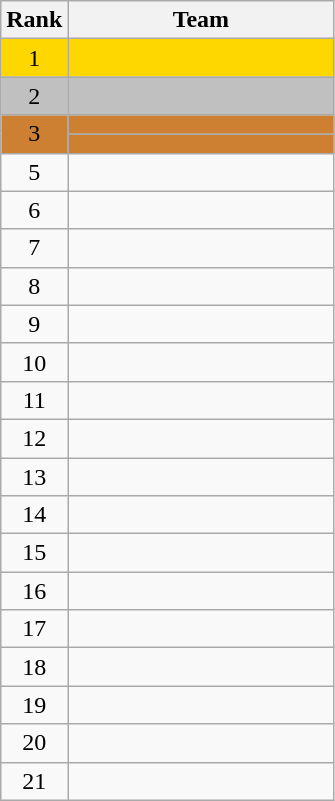<table class="wikitable">
<tr>
<th>Rank</th>
<th width=170>Team</th>
</tr>
<tr bgcolor=gold>
<td align=center>1</td>
<td></td>
</tr>
<tr bgcolor=silver>
<td align=center>2</td>
<td></td>
</tr>
<tr bgcolor=CD7F32>
<td rowspan=2 align=center>3</td>
<td></td>
</tr>
<tr bgcolor=CD7F32>
<td></td>
</tr>
<tr>
<td align=center>5</td>
<td></td>
</tr>
<tr>
<td align=center>6</td>
<td></td>
</tr>
<tr>
<td align=center>7</td>
<td></td>
</tr>
<tr>
<td align=center>8</td>
<td></td>
</tr>
<tr>
<td align=center>9</td>
<td></td>
</tr>
<tr>
<td align=center>10</td>
<td></td>
</tr>
<tr>
<td align=center>11</td>
<td></td>
</tr>
<tr>
<td align=center>12</td>
<td></td>
</tr>
<tr>
<td align=center>13</td>
<td></td>
</tr>
<tr>
<td align=center>14</td>
<td></td>
</tr>
<tr>
<td align=center>15</td>
<td></td>
</tr>
<tr>
<td align=center>16</td>
<td></td>
</tr>
<tr>
<td align=center>17</td>
<td></td>
</tr>
<tr>
<td align=center>18</td>
<td></td>
</tr>
<tr>
<td align=center>19</td>
<td></td>
</tr>
<tr>
<td align=center>20</td>
<td></td>
</tr>
<tr>
<td align=center>21</td>
<td></td>
</tr>
</table>
